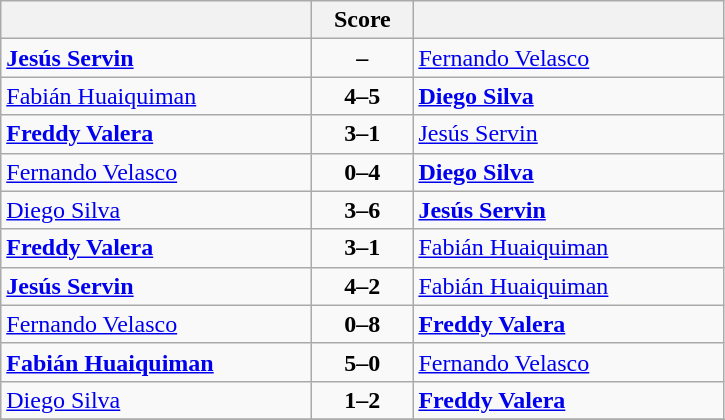<table class="wikitable" style="text-align: center; font-size:100% ">
<tr>
<th align="right" width="200"></th>
<th width="60">Score</th>
<th align="left" width="200"></th>
</tr>
<tr>
<td align=left><strong> <a href='#'>Jesús Servin</a></strong></td>
<td align=center><strong>–</strong></td>
<td align=left> <a href='#'>Fernando Velasco</a></td>
</tr>
<tr>
<td align=left> <a href='#'>Fabián Huaiquiman</a></td>
<td align=center><strong>4–5</strong></td>
<td align=left><strong> <a href='#'>Diego Silva</a></strong></td>
</tr>
<tr>
<td align=left><strong> <a href='#'>Freddy Valera</a></strong></td>
<td align=center><strong>3–1</strong></td>
<td align=left> <a href='#'>Jesús Servin</a></td>
</tr>
<tr>
<td align=left> <a href='#'>Fernando Velasco</a></td>
<td align=center><strong>0–4</strong></td>
<td align=left><strong> <a href='#'>Diego Silva</a></strong></td>
</tr>
<tr>
<td align=left> <a href='#'>Diego Silva</a></td>
<td align=center><strong>3–6</strong></td>
<td align=left><strong> <a href='#'>Jesús Servin</a></strong></td>
</tr>
<tr>
<td align=left><strong> <a href='#'>Freddy Valera</a></strong></td>
<td align=center><strong>3–1</strong></td>
<td align=left> <a href='#'>Fabián Huaiquiman</a></td>
</tr>
<tr>
<td align=left><strong> <a href='#'>Jesús Servin</a></strong></td>
<td align=center><strong>4–2</strong></td>
<td align=left> <a href='#'>Fabián Huaiquiman</a></td>
</tr>
<tr>
<td align=left> <a href='#'>Fernando Velasco</a></td>
<td align=center><strong>0–8</strong></td>
<td align=left><strong> <a href='#'>Freddy Valera</a></strong></td>
</tr>
<tr>
<td align=left><strong> <a href='#'>Fabián Huaiquiman</a></strong></td>
<td align=center><strong>5–0</strong></td>
<td align=left> <a href='#'>Fernando Velasco</a></td>
</tr>
<tr>
<td align=left> <a href='#'>Diego Silva</a></td>
<td align=center><strong>1–2</strong></td>
<td align=left><strong> <a href='#'>Freddy Valera</a></strong></td>
</tr>
<tr>
</tr>
</table>
